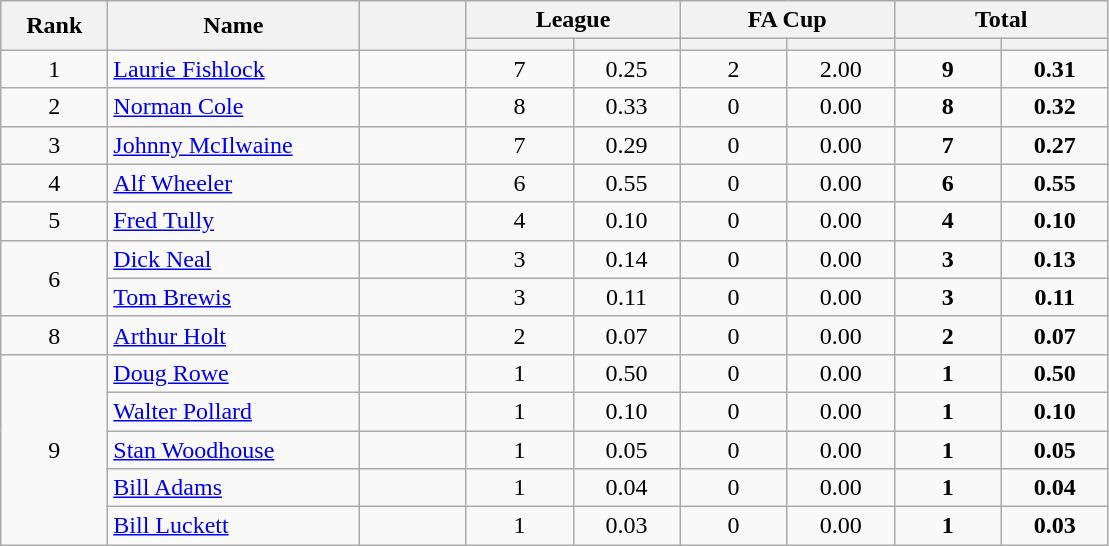<table class="wikitable plainrowheaders" style="text-align:center;">
<tr>
<th scope="col" rowspan="2" style="width:4em;">Rank</th>
<th scope="col" rowspan="2" style="width:10em;">Name</th>
<th scope="col" rowspan="2" style="width:4em;"></th>
<th scope="col" colspan="2">League</th>
<th scope="col" colspan="2">FA Cup</th>
<th scope="col" colspan="2">Total</th>
</tr>
<tr>
<th scope="col" style="width:4em;"></th>
<th scope="col" style="width:4em;"></th>
<th scope="col" style="width:4em;"></th>
<th scope="col" style="width:4em;"></th>
<th scope="col" style="width:4em;"></th>
<th scope="col" style="width:4em;"></th>
</tr>
<tr>
<td>1</td>
<td align="left"><a href='#'>Laurie Fishlock</a></td>
<td></td>
<td>7</td>
<td>0.25</td>
<td>2</td>
<td>2.00</td>
<td><strong>9</strong></td>
<td><strong>0.31</strong></td>
</tr>
<tr>
<td>2</td>
<td align="left"><a href='#'>Norman Cole</a></td>
<td></td>
<td>8</td>
<td>0.33</td>
<td>0</td>
<td>0.00</td>
<td><strong>8</strong></td>
<td><strong>0.32</strong></td>
</tr>
<tr>
<td>3</td>
<td align="left"><a href='#'>Johnny McIlwaine</a></td>
<td></td>
<td>7</td>
<td>0.29</td>
<td>0</td>
<td>0.00</td>
<td><strong>7</strong></td>
<td><strong>0.27</strong></td>
</tr>
<tr>
<td>4</td>
<td align="left"><a href='#'>Alf Wheeler</a></td>
<td></td>
<td>6</td>
<td>0.55</td>
<td>0</td>
<td>0.00</td>
<td><strong>6</strong></td>
<td><strong>0.55</strong></td>
</tr>
<tr>
<td>5</td>
<td align="left"><a href='#'>Fred Tully</a></td>
<td></td>
<td>4</td>
<td>0.10</td>
<td>0</td>
<td>0.00</td>
<td><strong>4</strong></td>
<td><strong>0.10</strong></td>
</tr>
<tr>
<td rowspan="2">6</td>
<td align="left"><a href='#'>Dick Neal</a></td>
<td></td>
<td>3</td>
<td>0.14</td>
<td>0</td>
<td>0.00</td>
<td><strong>3</strong></td>
<td><strong>0.13</strong></td>
</tr>
<tr>
<td align="left"><a href='#'>Tom Brewis</a></td>
<td></td>
<td>3</td>
<td>0.11</td>
<td>0</td>
<td>0.00</td>
<td><strong>3</strong></td>
<td><strong>0.11</strong></td>
</tr>
<tr>
<td>8</td>
<td align="left"><a href='#'>Arthur Holt</a></td>
<td></td>
<td>2</td>
<td>0.07</td>
<td>0</td>
<td>0.00</td>
<td><strong>2</strong></td>
<td><strong>0.07</strong></td>
</tr>
<tr>
<td rowspan="5">9</td>
<td align="left"><a href='#'>Doug Rowe</a></td>
<td></td>
<td>1</td>
<td>0.50</td>
<td>0</td>
<td>0.00</td>
<td><strong>1</strong></td>
<td><strong>0.50</strong></td>
</tr>
<tr>
<td align="left"><a href='#'>Walter Pollard</a></td>
<td></td>
<td>1</td>
<td>0.10</td>
<td>0</td>
<td>0.00</td>
<td><strong>1</strong></td>
<td><strong>0.10</strong></td>
</tr>
<tr>
<td align="left"><a href='#'>Stan Woodhouse</a></td>
<td></td>
<td>1</td>
<td>0.05</td>
<td>0</td>
<td>0.00</td>
<td><strong>1</strong></td>
<td><strong>0.05</strong></td>
</tr>
<tr>
<td align="left"><a href='#'>Bill Adams</a></td>
<td></td>
<td>1</td>
<td>0.04</td>
<td>0</td>
<td>0.00</td>
<td><strong>1</strong></td>
<td><strong>0.04</strong></td>
</tr>
<tr>
<td align="left"><a href='#'>Bill Luckett</a></td>
<td></td>
<td>1</td>
<td>0.03</td>
<td>0</td>
<td>0.00</td>
<td><strong>1</strong></td>
<td><strong>0.03</strong></td>
</tr>
</table>
